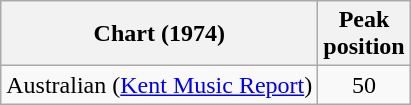<table class="wikitable">
<tr>
<th>Chart (1974)</th>
<th>Peak<br>position</th>
</tr>
<tr>
<td>Australian (<a href='#'>Kent Music Report</a>)</td>
<td align="center">50</td>
</tr>
</table>
